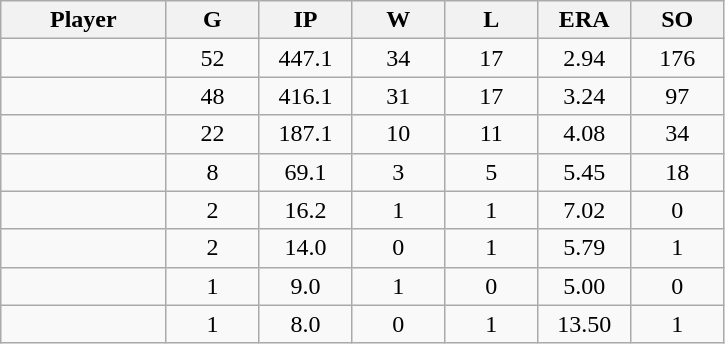<table class="wikitable sortable">
<tr>
<th bgcolor="#DDDDFF" width="16%">Player</th>
<th bgcolor="#DDDDFF" width="9%">G</th>
<th bgcolor="#DDDDFF" width="9%">IP</th>
<th bgcolor="#DDDDFF" width="9%">W</th>
<th bgcolor="#DDDDFF" width="9%">L</th>
<th bgcolor="#DDDDFF" width="9%">ERA</th>
<th bgcolor="#DDDDFF" width="9%">SO</th>
</tr>
<tr align="center">
<td></td>
<td>52</td>
<td>447.1</td>
<td>34</td>
<td>17</td>
<td>2.94</td>
<td>176</td>
</tr>
<tr align="center">
<td></td>
<td>48</td>
<td>416.1</td>
<td>31</td>
<td>17</td>
<td>3.24</td>
<td>97</td>
</tr>
<tr align="center">
<td></td>
<td>22</td>
<td>187.1</td>
<td>10</td>
<td>11</td>
<td>4.08</td>
<td>34</td>
</tr>
<tr align="center">
<td></td>
<td>8</td>
<td>69.1</td>
<td>3</td>
<td>5</td>
<td>5.45</td>
<td>18</td>
</tr>
<tr align="center">
<td></td>
<td>2</td>
<td>16.2</td>
<td>1</td>
<td>1</td>
<td>7.02</td>
<td>0</td>
</tr>
<tr align="center">
<td></td>
<td>2</td>
<td>14.0</td>
<td>0</td>
<td>1</td>
<td>5.79</td>
<td>1</td>
</tr>
<tr align="center">
<td></td>
<td>1</td>
<td>9.0</td>
<td>1</td>
<td>0</td>
<td>5.00</td>
<td>0</td>
</tr>
<tr align="center">
<td></td>
<td>1</td>
<td>8.0</td>
<td>0</td>
<td>1</td>
<td>13.50</td>
<td>1</td>
</tr>
</table>
